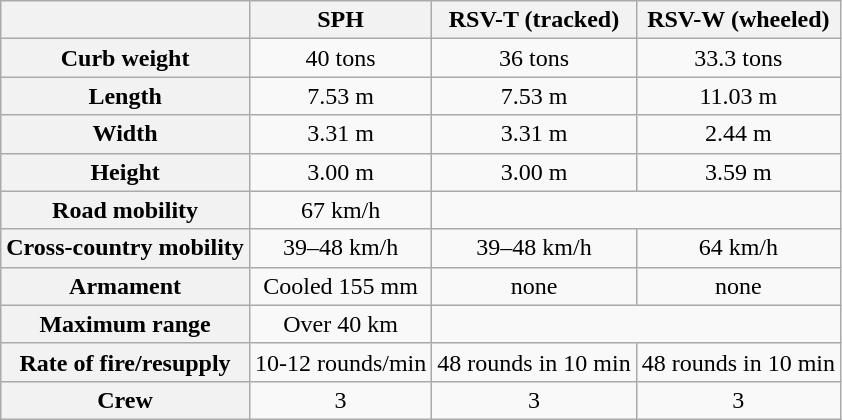<table class="wikitable" style=text-align:center>
<tr ---->
<th></th>
<th>SPH</th>
<th>RSV-T (tracked)</th>
<th>RSV-W (wheeled)</th>
</tr>
<tr ---->
<th>Curb weight</th>
<td>40 tons</td>
<td>36 tons</td>
<td>33.3 tons</td>
</tr>
<tr ---->
<th>Length</th>
<td>7.53 m</td>
<td>7.53 m</td>
<td>11.03 m</td>
</tr>
<tr ---->
<th>Width</th>
<td>3.31 m</td>
<td>3.31 m</td>
<td>2.44 m</td>
</tr>
<tr ---->
<th>Height</th>
<td>3.00 m</td>
<td>3.00 m</td>
<td>3.59 m</td>
</tr>
<tr ---->
<th>Road mobility</th>
<td>67 km/h</td>
</tr>
<tr ---->
<th>Cross-country mobility</th>
<td>39–48 km/h</td>
<td>39–48 km/h</td>
<td>64 km/h</td>
</tr>
<tr ---->
<th>Armament</th>
<td>Cooled 155 mm</td>
<td>none</td>
<td>none</td>
</tr>
<tr ---->
<th>Maximum range</th>
<td>Over 40 km</td>
</tr>
<tr ---->
<th>Rate of fire/resupply</th>
<td>10-12 rounds/min</td>
<td>48 rounds in 10 min</td>
<td>48 rounds in 10 min</td>
</tr>
<tr ---->
<th>Crew</th>
<td>3</td>
<td>3</td>
<td>3</td>
</tr>
</table>
